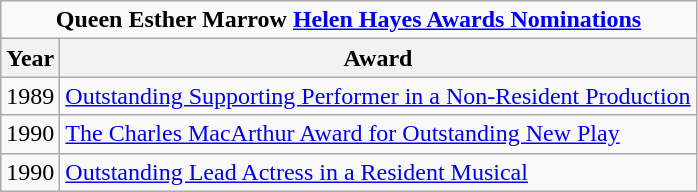<table class=wikitable>
<tr>
<td colspan=3 align=center><strong>Queen Esther Marrow <a href='#'>Helen Hayes Awards Nominations</a></strong></td>
</tr>
<tr>
<th>Year</th>
<th>Award</th>
</tr>
<tr>
<td>1989</td>
<td><a href='#'>Outstanding Supporting Performer in a Non-Resident Production</a></td>
</tr>
<tr>
<td>1990</td>
<td><a href='#'>The Charles MacArthur Award for Outstanding New Play</a></td>
</tr>
<tr>
<td>1990</td>
<td><a href='#'>Outstanding Lead Actress in a Resident Musical</a></td>
</tr>
</table>
